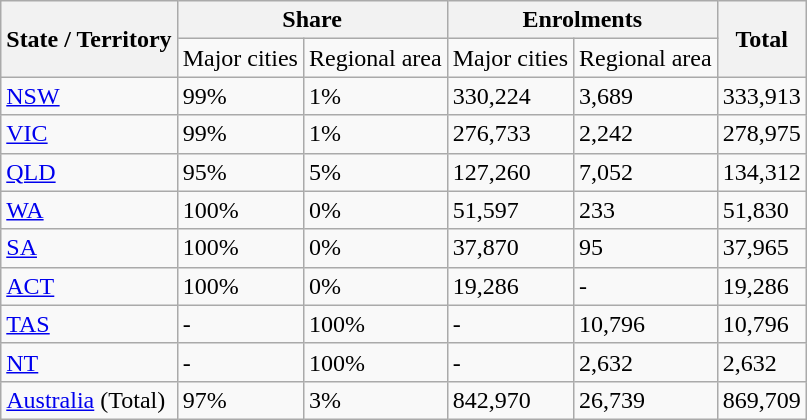<table class="wikitable">
<tr>
<th rowspan="2">State / Territory</th>
<th colspan="2">Share</th>
<th colspan="2">Enrolments</th>
<th rowspan="2">Total</th>
</tr>
<tr>
<td>Major cities</td>
<td>Regional area</td>
<td>Major cities</td>
<td>Regional area</td>
</tr>
<tr>
<td><a href='#'>NSW</a></td>
<td>99%</td>
<td>1%</td>
<td>330,224</td>
<td>3,689</td>
<td>333,913</td>
</tr>
<tr>
<td><a href='#'>VIC</a></td>
<td>99%</td>
<td>1%</td>
<td>276,733</td>
<td>2,242</td>
<td>278,975</td>
</tr>
<tr>
<td><a href='#'>QLD</a></td>
<td>95%</td>
<td>5%</td>
<td>127,260</td>
<td>7,052</td>
<td>134,312</td>
</tr>
<tr>
<td><a href='#'>WA</a></td>
<td>100%</td>
<td>0%</td>
<td>51,597</td>
<td>233</td>
<td>51,830</td>
</tr>
<tr>
<td><a href='#'>SA</a></td>
<td>100%</td>
<td>0%</td>
<td>37,870</td>
<td>95</td>
<td>37,965</td>
</tr>
<tr>
<td><a href='#'>ACT</a></td>
<td>100%</td>
<td>0%</td>
<td>19,286</td>
<td>-</td>
<td>19,286</td>
</tr>
<tr>
<td><a href='#'>TAS</a></td>
<td>-</td>
<td>100%</td>
<td>-</td>
<td>10,796</td>
<td>10,796</td>
</tr>
<tr>
<td><a href='#'>NT</a></td>
<td>-</td>
<td>100%</td>
<td>-</td>
<td>2,632</td>
<td>2,632</td>
</tr>
<tr>
<td><a href='#'>Australia</a> (Total)</td>
<td>97%</td>
<td>3%</td>
<td>842,970</td>
<td>26,739</td>
<td>869,709</td>
</tr>
</table>
